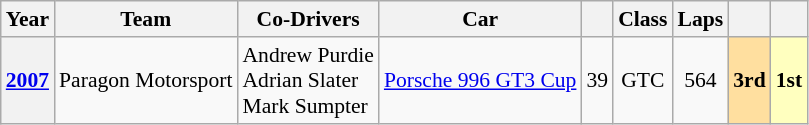<table class="wikitable" style="font-size:90%">
<tr>
<th>Year</th>
<th>Team</th>
<th>Co-Drivers</th>
<th>Car</th>
<th></th>
<th>Class</th>
<th>Laps</th>
<th></th>
<th></th>
</tr>
<tr style="text-align:center;">
<th><a href='#'>2007</a></th>
<td align="left"> Paragon Motorsport</td>
<td align="left"> Andrew Purdie<br> Adrian Slater<br> Mark Sumpter</td>
<td align="left"><a href='#'>Porsche 996 GT3 Cup</a></td>
<td>39</td>
<td>GTC</td>
<td>564</td>
<td style="background:#ffdf9f;"><strong>3rd</strong></td>
<td style="background:#ffffbf;"><strong>1st</strong></td>
</tr>
</table>
